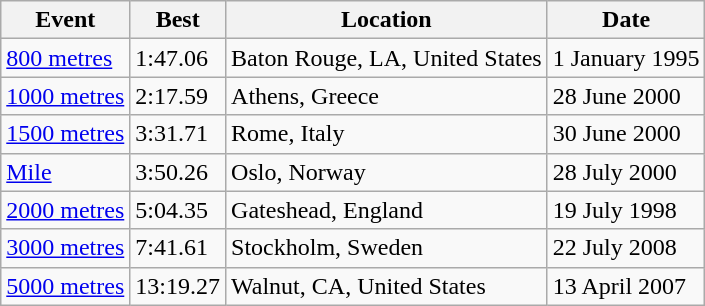<table class="wikitable">
<tr>
<th>Event</th>
<th>Best</th>
<th>Location</th>
<th>Date</th>
</tr>
<tr>
<td><a href='#'>800 metres</a></td>
<td>1:47.06</td>
<td>Baton Rouge, LA, United States</td>
<td>1 January 1995</td>
</tr>
<tr>
<td><a href='#'>1000 metres</a></td>
<td>2:17.59</td>
<td>Athens, Greece</td>
<td>28 June 2000</td>
</tr>
<tr>
<td><a href='#'>1500 metres</a></td>
<td>3:31.71</td>
<td>Rome, Italy</td>
<td>30 June 2000</td>
</tr>
<tr>
<td><a href='#'>Mile</a></td>
<td>3:50.26</td>
<td>Oslo, Norway</td>
<td>28 July 2000</td>
</tr>
<tr>
<td><a href='#'>2000 metres</a></td>
<td>5:04.35</td>
<td>Gateshead, England</td>
<td>19 July 1998</td>
</tr>
<tr>
<td><a href='#'>3000 metres</a></td>
<td>7:41.61</td>
<td>Stockholm, Sweden</td>
<td>22 July 2008</td>
</tr>
<tr>
<td><a href='#'>5000 metres</a></td>
<td>13:19.27</td>
<td>Walnut, CA, United States</td>
<td>13 April 2007</td>
</tr>
</table>
